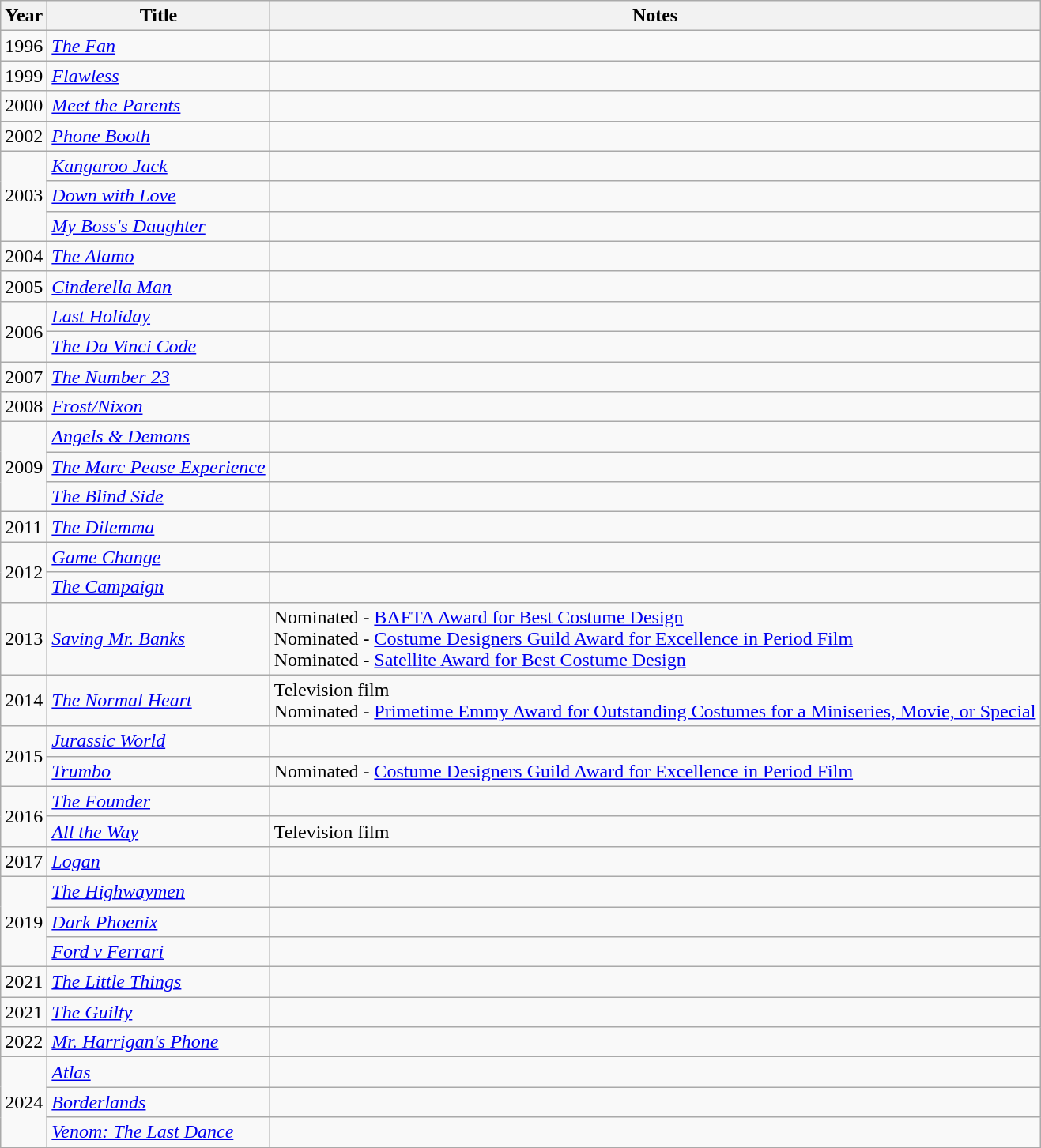<table class="wikitable">
<tr>
<th>Year</th>
<th>Title</th>
<th class="unsortable">Notes</th>
</tr>
<tr>
<td>1996</td>
<td><em><a href='#'>The Fan</a></em></td>
<td></td>
</tr>
<tr>
<td>1999</td>
<td><em><a href='#'>Flawless</a></em></td>
<td></td>
</tr>
<tr>
<td>2000</td>
<td><em><a href='#'>Meet the Parents</a></em></td>
<td></td>
</tr>
<tr>
<td>2002</td>
<td><em><a href='#'>Phone Booth</a></em></td>
<td></td>
</tr>
<tr>
<td rowspan=3>2003</td>
<td><em><a href='#'>Kangaroo Jack</a></em></td>
<td></td>
</tr>
<tr>
<td><em><a href='#'>Down with Love</a></em></td>
<td></td>
</tr>
<tr>
<td><em><a href='#'>My Boss's Daughter</a></em></td>
<td></td>
</tr>
<tr>
<td>2004</td>
<td><em><a href='#'>The Alamo</a></em></td>
<td></td>
</tr>
<tr>
<td>2005</td>
<td><em><a href='#'>Cinderella Man</a></em></td>
<td></td>
</tr>
<tr>
<td rowspan=2>2006</td>
<td><em><a href='#'>Last Holiday</a></em></td>
<td></td>
</tr>
<tr>
<td><em><a href='#'>The Da Vinci Code</a></em></td>
<td></td>
</tr>
<tr>
<td>2007</td>
<td><em><a href='#'>The Number 23</a></em></td>
<td></td>
</tr>
<tr>
<td>2008</td>
<td><em><a href='#'>Frost/Nixon</a></em></td>
<td></td>
</tr>
<tr>
<td rowspan=3>2009</td>
<td><em><a href='#'>Angels & Demons</a></em></td>
<td></td>
</tr>
<tr>
<td><em><a href='#'>The Marc Pease Experience</a></em></td>
<td></td>
</tr>
<tr>
<td><em><a href='#'>The Blind Side</a></em></td>
<td></td>
</tr>
<tr>
<td>2011</td>
<td><em><a href='#'>The Dilemma</a></em></td>
<td></td>
</tr>
<tr>
<td rowspan=2>2012</td>
<td><em><a href='#'>Game Change</a></em></td>
<td></td>
</tr>
<tr>
<td><em><a href='#'>The Campaign</a></em></td>
<td></td>
</tr>
<tr>
<td>2013</td>
<td><em><a href='#'>Saving Mr. Banks</a></em></td>
<td>Nominated - <a href='#'>BAFTA Award for Best Costume Design</a><br>Nominated - <a href='#'>Costume Designers Guild Award for Excellence in Period Film</a><br>Nominated - <a href='#'>Satellite Award for Best Costume Design</a></td>
</tr>
<tr>
<td>2014</td>
<td><em><a href='#'>The Normal Heart</a></em></td>
<td>Television film<br>Nominated - <a href='#'>Primetime Emmy Award for Outstanding Costumes for a Miniseries, Movie, or Special</a></td>
</tr>
<tr>
<td rowspan=2>2015</td>
<td><em><a href='#'>Jurassic World</a></em></td>
<td></td>
</tr>
<tr>
<td><em><a href='#'>Trumbo</a></em></td>
<td>Nominated - <a href='#'>Costume Designers Guild Award for Excellence in Period Film</a></td>
</tr>
<tr>
<td rowspan=2>2016</td>
<td><em><a href='#'>The Founder</a></em></td>
<td></td>
</tr>
<tr>
<td><em><a href='#'>All the Way</a></em></td>
<td>Television film</td>
</tr>
<tr>
<td>2017</td>
<td><em><a href='#'>Logan</a></em></td>
<td></td>
</tr>
<tr>
<td rowspan=3>2019</td>
<td><em><a href='#'>The Highwaymen</a></em></td>
<td></td>
</tr>
<tr>
<td><em><a href='#'>Dark Phoenix</a></em></td>
<td></td>
</tr>
<tr>
<td><em><a href='#'>Ford v Ferrari</a></em></td>
<td></td>
</tr>
<tr>
<td>2021</td>
<td><em><a href='#'>The Little Things</a></em></td>
<td></td>
</tr>
<tr>
<td>2021</td>
<td><em><a href='#'>The Guilty</a></em></td>
<td></td>
</tr>
<tr>
<td>2022</td>
<td><em><a href='#'>Mr. Harrigan's Phone</a></em></td>
<td></td>
</tr>
<tr>
<td rowspan=3>2024</td>
<td><em><a href='#'>Atlas</a></em></td>
<td></td>
</tr>
<tr>
<td><em><a href='#'>Borderlands</a></em></td>
<td></td>
</tr>
<tr>
<td><em><a href='#'>Venom: The Last Dance</a></em></td>
<td></td>
</tr>
</table>
